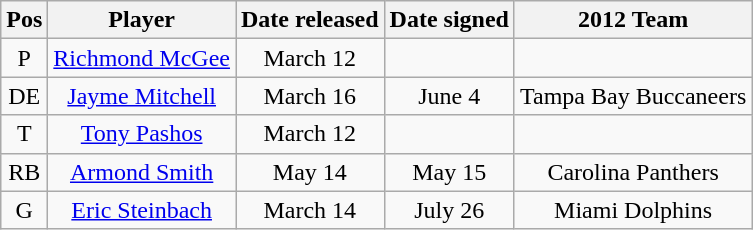<table class="sortable wikitable">
<tr>
<th>Pos</th>
<th>Player</th>
<th>Date released</th>
<th>Date signed</th>
<th>2012 Team</th>
</tr>
<tr style="text-align:center;">
<td>P</td>
<td><a href='#'>Richmond McGee</a></td>
<td>March 12</td>
<td></td>
<td></td>
</tr>
<tr style="text-align:center;">
<td>DE</td>
<td><a href='#'>Jayme Mitchell</a></td>
<td>March 16</td>
<td>June 4</td>
<td>Tampa Bay Buccaneers</td>
</tr>
<tr style="text-align:center;">
<td>T</td>
<td><a href='#'>Tony Pashos</a></td>
<td>March 12</td>
<td></td>
<td></td>
</tr>
<tr style="text-align:center;">
<td>RB</td>
<td><a href='#'>Armond Smith</a></td>
<td>May 14</td>
<td>May 15</td>
<td>Carolina Panthers</td>
</tr>
<tr style="text-align:center;">
<td>G</td>
<td><a href='#'>Eric Steinbach</a></td>
<td>March 14</td>
<td>July 26</td>
<td>Miami Dolphins</td>
</tr>
</table>
